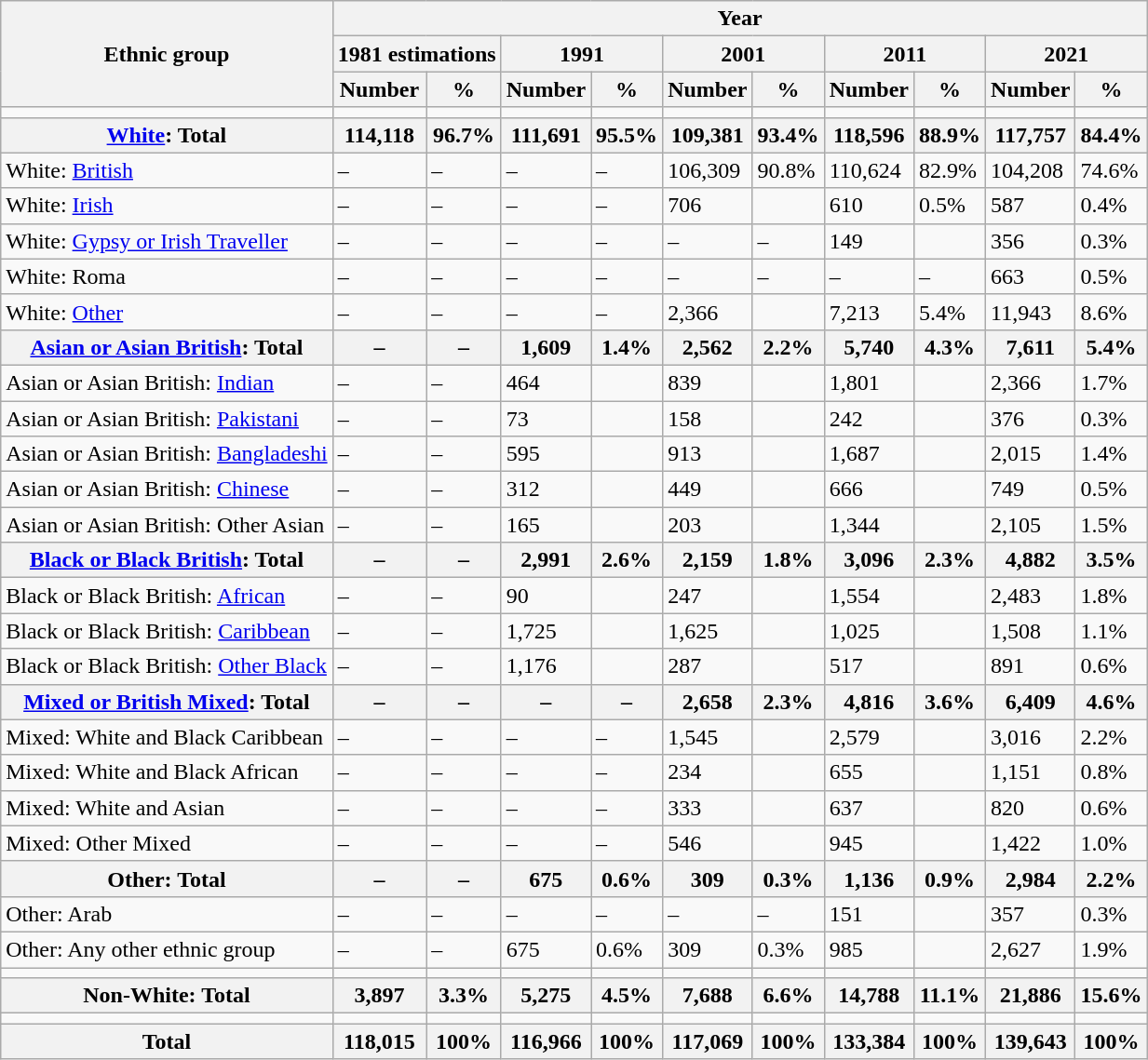<table class="wikitable sortable mw-collapsible mw-collapsed">
<tr>
<th rowspan="3">Ethnic group</th>
<th colspan="10">Year</th>
</tr>
<tr>
<th colspan="2">1981 estimations</th>
<th colspan="2">1991</th>
<th colspan="2">2001</th>
<th colspan="2">2011</th>
<th colspan="2">2021</th>
</tr>
<tr>
<th>Number</th>
<th>%</th>
<th>Number</th>
<th>%</th>
<th>Number</th>
<th>%</th>
<th>Number</th>
<th>%</th>
<th>Number</th>
<th>%</th>
</tr>
<tr>
<td></td>
<td></td>
<td></td>
<td></td>
<td></td>
<td></td>
<td></td>
<td></td>
<td></td>
<td></td>
<td></td>
</tr>
<tr>
<th><a href='#'>White</a>: Total</th>
<th>114,118</th>
<th>96.7%</th>
<th>111,691</th>
<th>95.5%</th>
<th>109,381</th>
<th>93.4%</th>
<th>118,596</th>
<th>88.9%</th>
<th>117,757</th>
<th>84.4%</th>
</tr>
<tr>
<td>White: <a href='#'>British</a></td>
<td>–</td>
<td>–</td>
<td>–</td>
<td>–</td>
<td>106,309</td>
<td>90.8%</td>
<td>110,624</td>
<td>82.9%</td>
<td>104,208</td>
<td>74.6%</td>
</tr>
<tr>
<td>White: <a href='#'>Irish</a></td>
<td>–</td>
<td>–</td>
<td>–</td>
<td>–</td>
<td>706</td>
<td></td>
<td>610</td>
<td>0.5%</td>
<td>587</td>
<td>0.4%</td>
</tr>
<tr>
<td>White: <a href='#'>Gypsy or Irish Traveller</a></td>
<td>–</td>
<td>–</td>
<td>–</td>
<td>–</td>
<td>–</td>
<td>–</td>
<td>149</td>
<td></td>
<td>356</td>
<td>0.3%</td>
</tr>
<tr>
<td>White: Roma</td>
<td>–</td>
<td>–</td>
<td>–</td>
<td>–</td>
<td>–</td>
<td>–</td>
<td>–</td>
<td>–</td>
<td>663</td>
<td>0.5%</td>
</tr>
<tr>
<td>White: <a href='#'>Other</a></td>
<td>–</td>
<td>–</td>
<td>–</td>
<td>–</td>
<td>2,366</td>
<td></td>
<td>7,213</td>
<td>5.4%</td>
<td>11,943</td>
<td>8.6%</td>
</tr>
<tr>
<th><a href='#'>Asian or Asian British</a>: Total</th>
<th>–</th>
<th>–</th>
<th>1,609</th>
<th>1.4%</th>
<th>2,562</th>
<th>2.2%</th>
<th>5,740</th>
<th>4.3%</th>
<th>7,611</th>
<th>5.4%</th>
</tr>
<tr>
<td>Asian or Asian British: <a href='#'>Indian</a></td>
<td>–</td>
<td>–</td>
<td>464</td>
<td></td>
<td>839</td>
<td></td>
<td>1,801</td>
<td></td>
<td>2,366</td>
<td>1.7%</td>
</tr>
<tr>
<td>Asian or Asian British: <a href='#'>Pakistani</a></td>
<td>–</td>
<td>–</td>
<td>73</td>
<td></td>
<td>158</td>
<td></td>
<td>242</td>
<td></td>
<td>376</td>
<td>0.3%</td>
</tr>
<tr>
<td>Asian or Asian British: <a href='#'>Bangladeshi</a></td>
<td>–</td>
<td>–</td>
<td>595</td>
<td></td>
<td>913</td>
<td></td>
<td>1,687</td>
<td></td>
<td>2,015</td>
<td>1.4%</td>
</tr>
<tr>
<td>Asian or Asian British: <a href='#'>Chinese</a></td>
<td>–</td>
<td>–</td>
<td>312</td>
<td></td>
<td>449</td>
<td></td>
<td>666</td>
<td></td>
<td>749</td>
<td>0.5%</td>
</tr>
<tr>
<td>Asian or Asian British: Other Asian</td>
<td>–</td>
<td>–</td>
<td>165</td>
<td></td>
<td>203</td>
<td></td>
<td>1,344</td>
<td></td>
<td>2,105</td>
<td>1.5%</td>
</tr>
<tr>
<th><a href='#'>Black or Black British</a>: Total</th>
<th>–</th>
<th>–</th>
<th>2,991</th>
<th>2.6%</th>
<th>2,159</th>
<th>1.8%</th>
<th>3,096</th>
<th>2.3%</th>
<th>4,882</th>
<th>3.5%</th>
</tr>
<tr>
<td>Black or Black British: <a href='#'>African</a></td>
<td>–</td>
<td>–</td>
<td>90</td>
<td></td>
<td>247</td>
<td></td>
<td>1,554</td>
<td></td>
<td>2,483</td>
<td>1.8%</td>
</tr>
<tr>
<td>Black or Black British: <a href='#'>Caribbean</a></td>
<td>–</td>
<td>–</td>
<td>1,725</td>
<td></td>
<td>1,625</td>
<td></td>
<td>1,025</td>
<td></td>
<td>1,508</td>
<td>1.1%</td>
</tr>
<tr>
<td>Black or Black British: <a href='#'>Other Black</a></td>
<td>–</td>
<td>–</td>
<td>1,176</td>
<td></td>
<td>287</td>
<td></td>
<td>517</td>
<td></td>
<td>891</td>
<td>0.6%</td>
</tr>
<tr>
<th><a href='#'>Mixed or British Mixed</a>: Total</th>
<th>–</th>
<th>–</th>
<th>–</th>
<th>–</th>
<th>2,658</th>
<th>2.3%</th>
<th>4,816</th>
<th>3.6%</th>
<th>6,409</th>
<th>4.6%</th>
</tr>
<tr>
<td>Mixed: White and Black Caribbean</td>
<td>–</td>
<td>–</td>
<td>–</td>
<td>–</td>
<td>1,545</td>
<td></td>
<td>2,579</td>
<td></td>
<td>3,016</td>
<td>2.2%</td>
</tr>
<tr>
<td>Mixed: White and Black African</td>
<td>–</td>
<td>–</td>
<td>–</td>
<td>–</td>
<td>234</td>
<td></td>
<td>655</td>
<td></td>
<td>1,151</td>
<td>0.8%</td>
</tr>
<tr>
<td>Mixed: White and Asian</td>
<td>–</td>
<td>–</td>
<td>–</td>
<td>–</td>
<td>333</td>
<td></td>
<td>637</td>
<td></td>
<td>820</td>
<td>0.6%</td>
</tr>
<tr>
<td>Mixed: Other Mixed</td>
<td>–</td>
<td>–</td>
<td>–</td>
<td>–</td>
<td>546</td>
<td></td>
<td>945</td>
<td></td>
<td>1,422</td>
<td>1.0%</td>
</tr>
<tr>
<th>Other: Total</th>
<th>–</th>
<th>–</th>
<th>675</th>
<th>0.6%</th>
<th>309</th>
<th>0.3%</th>
<th>1,136</th>
<th>0.9%</th>
<th>2,984</th>
<th>2.2%</th>
</tr>
<tr>
<td>Other: Arab</td>
<td>–</td>
<td>–</td>
<td>–</td>
<td>–</td>
<td>–</td>
<td>–</td>
<td>151</td>
<td></td>
<td>357</td>
<td>0.3%</td>
</tr>
<tr>
<td>Other: Any other ethnic group</td>
<td>–</td>
<td>–</td>
<td>675</td>
<td>0.6%</td>
<td>309</td>
<td>0.3%</td>
<td>985</td>
<td></td>
<td>2,627</td>
<td>1.9%</td>
</tr>
<tr>
<td></td>
<td></td>
<td></td>
<td></td>
<td></td>
<td></td>
<td></td>
<td></td>
<td></td>
<td></td>
<td></td>
</tr>
<tr>
<th>Non-White: Total</th>
<th>3,897</th>
<th>3.3%</th>
<th>5,275</th>
<th>4.5%</th>
<th>7,688</th>
<th>6.6%</th>
<th>14,788</th>
<th>11.1%</th>
<th>21,886</th>
<th>15.6%</th>
</tr>
<tr>
<td></td>
<td></td>
<td></td>
<td></td>
<td></td>
<td></td>
<td></td>
<td></td>
<td></td>
<td></td>
<td></td>
</tr>
<tr>
<th>Total</th>
<th>118,015</th>
<th>100%</th>
<th>116,966</th>
<th>100%</th>
<th>117,069</th>
<th>100%</th>
<th>133,384</th>
<th>100%</th>
<th>139,643</th>
<th>100%</th>
</tr>
</table>
